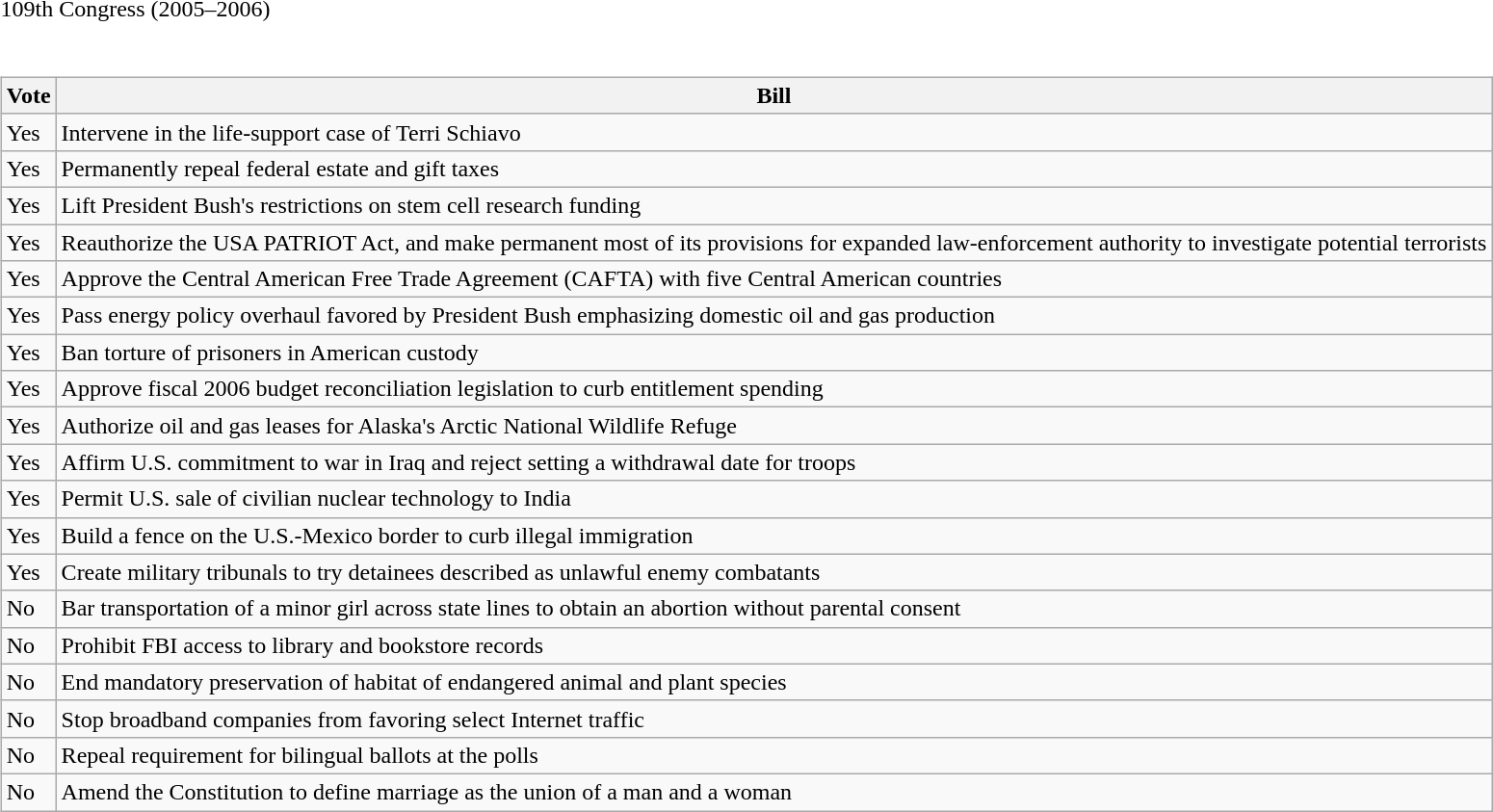<table>
<tr>
<td width="100%" align="left">109th Congress (2005–2006)</td>
</tr>
<tr valign="top">
<td><br><table class="wikitable collapsible collapsed" style="margin-left:auto;margin-right:auto;text-align:left">
<tr bgcolor="#ececec" valign=top>
<th>Vote</th>
<th>Bill</th>
</tr>
<tr>
<td align="left">Yes</td>
<td align="left">Intervene in the life-support case of Terri Schiavo</td>
</tr>
<tr>
<td align="left">Yes</td>
<td align="left">Permanently repeal federal estate and gift taxes</td>
</tr>
<tr>
<td align="left">Yes</td>
<td align="left">Lift President Bush's restrictions on stem cell research funding</td>
</tr>
<tr>
<td align="left">Yes</td>
<td align="left">Reauthorize the USA PATRIOT Act, and make permanent most of its provisions for expanded law-enforcement authority to investigate potential terrorists</td>
</tr>
<tr>
<td align="left">Yes</td>
<td align="left">Approve the Central American Free Trade Agreement (CAFTA) with five Central American countries</td>
</tr>
<tr>
<td align="left">Yes</td>
<td align="left">Pass energy policy overhaul favored by President Bush emphasizing domestic oil and gas production</td>
</tr>
<tr>
<td align="left">Yes</td>
<td align="left">Ban torture of prisoners in American custody</td>
</tr>
<tr>
<td align="left">Yes</td>
<td align="left">Approve fiscal 2006 budget reconciliation legislation to curb entitlement spending</td>
</tr>
<tr>
<td align="left">Yes</td>
<td align="left">Authorize oil and gas leases for Alaska's Arctic National Wildlife Refuge</td>
</tr>
<tr>
<td align="left">Yes</td>
<td align="left">Affirm U.S. commitment to war in Iraq and reject setting a withdrawal date for troops</td>
</tr>
<tr>
<td align="left">Yes</td>
<td align="left">Permit U.S. sale of civilian nuclear technology to India</td>
</tr>
<tr>
<td align="left">Yes</td>
<td align="left">Build a  fence on the U.S.-Mexico border to curb illegal immigration</td>
</tr>
<tr>
<td align="left">Yes</td>
<td align="left">Create military tribunals to try detainees described as unlawful enemy combatants</td>
</tr>
<tr>
<td align="left">No</td>
<td align="left">Bar transportation of a minor girl across state lines to obtain an abortion without parental consent</td>
</tr>
<tr>
<td align="left">No</td>
<td align="left">Prohibit FBI access to library and bookstore records</td>
</tr>
<tr>
<td align="left">No</td>
<td align="left">End mandatory preservation of habitat of endangered animal and plant species</td>
</tr>
<tr>
<td align="left">No</td>
<td align="left">Stop broadband companies from favoring select Internet traffic</td>
</tr>
<tr>
<td align="left">No</td>
<td align="left">Repeal requirement for bilingual ballots at the polls</td>
</tr>
<tr>
<td align="left">No</td>
<td align="left">Amend the Constitution to define marriage as the union of a man and a woman</td>
</tr>
</table>
</td>
</tr>
</table>
